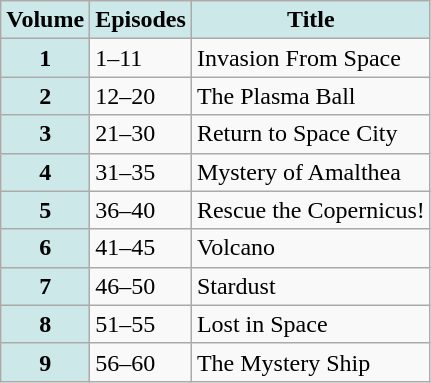<table class="wikitable">
<tr>
<th scope=col style="background:#cce8e8">Volume</th>
<th scope=col style="background:#cce8e8">Episodes</th>
<th scope=col style="background:#cce8e8">Title</th>
</tr>
<tr>
<th scope=row style="background:#cce8e8">1</th>
<td>1–11</td>
<td>Invasion From Space</td>
</tr>
<tr>
<th scope=row style="background:#cce8e8">2</th>
<td>12–20</td>
<td>The Plasma Ball</td>
</tr>
<tr>
<th scope=row style="background:#cce8e8">3</th>
<td>21–30</td>
<td>Return to Space City</td>
</tr>
<tr>
<th scope=row style="background:#cce8e8">4</th>
<td>31–35</td>
<td>Mystery of Amalthea</td>
</tr>
<tr>
<th scope=row style="background:#cce8e8">5</th>
<td>36–40</td>
<td>Rescue the Copernicus!</td>
</tr>
<tr>
<th scope=row style="background:#cce8e8">6</th>
<td>41–45</td>
<td>Volcano</td>
</tr>
<tr>
<th scope=row style="background:#cce8e8">7</th>
<td>46–50</td>
<td>Stardust</td>
</tr>
<tr>
<th scope=row style="background:#cce8e8">8</th>
<td>51–55</td>
<td>Lost in Space</td>
</tr>
<tr>
<th scope=row style="background:#cce8e8">9</th>
<td>56–60</td>
<td>The Mystery Ship</td>
</tr>
</table>
